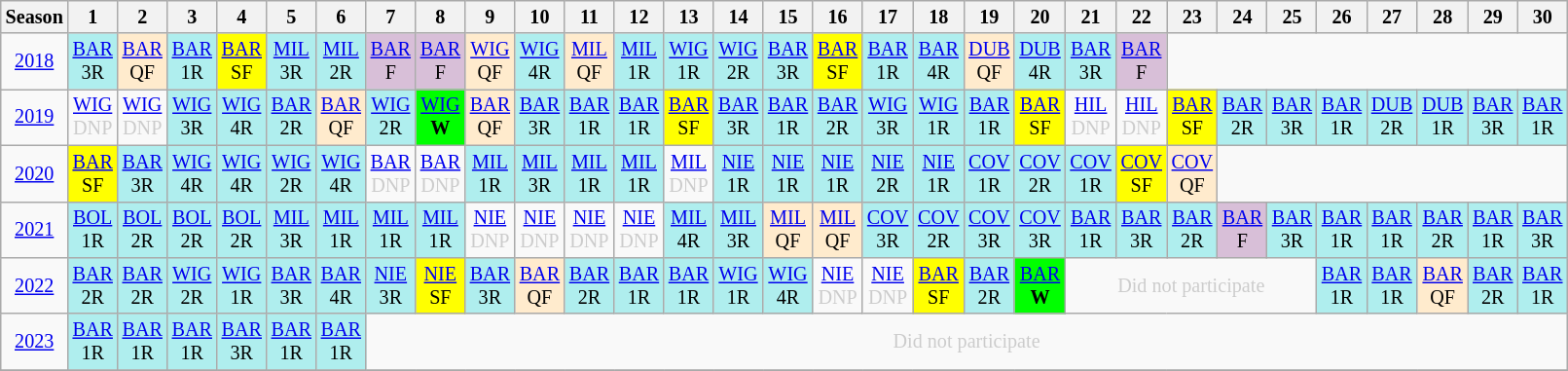<table class="wikitable" style="width:28%; margin:0; font-size:84%">
<tr>
<th>Season</th>
<th>1</th>
<th>2</th>
<th>3</th>
<th>4</th>
<th>5</th>
<th>6</th>
<th>7</th>
<th>8</th>
<th>9</th>
<th>10</th>
<th>11</th>
<th>12</th>
<th>13</th>
<th>14</th>
<th>15</th>
<th>16</th>
<th>17</th>
<th>18</th>
<th>19</th>
<th>20</th>
<th>21</th>
<th>22</th>
<th>23</th>
<th>24</th>
<th>25</th>
<th>26</th>
<th>27</th>
<th>28</th>
<th>29</th>
<th>30</th>
</tr>
<tr>
<td style="text-align:center;"background:#efefef;"><a href='#'>2018</a></td>
<td style="text-align:center; background:#afeeee;"><a href='#'>BAR</a><br>3R</td>
<td style="text-align:center; background:#ffebcd;"><a href='#'>BAR</a><br>QF</td>
<td style="text-align:center; background:#afeeee;"><a href='#'>BAR</a><br>1R</td>
<td style="text-align:center; background:yellow;"><a href='#'>BAR</a><br>SF</td>
<td style="text-align:center; background:#afeeee;"><a href='#'>MIL</a><br>3R</td>
<td style="text-align:center; background:#afeeee;"><a href='#'>MIL</a><br>2R</td>
<td style="text-align:center; background:thistle;"><a href='#'>BAR</a><br>F</td>
<td style="text-align:center; background:thistle;"><a href='#'>BAR</a><br>F</td>
<td style="text-align:center; background:#ffebcd;"><a href='#'>WIG</a><br>QF</td>
<td style="text-align:center; background:#afeeee;"><a href='#'>WIG</a><br>4R</td>
<td style="text-align:center; background:#ffebcd;"><a href='#'>MIL</a><br>QF</td>
<td style="text-align:center; background:#afeeee;"><a href='#'>MIL</a><br>1R</td>
<td style="text-align:center; background:#afeeee;"><a href='#'>WIG</a><br>1R</td>
<td style="text-align:center; background:#afeeee;"><a href='#'>WIG</a><br>2R</td>
<td style="text-align:center; background:#afeeee;"><a href='#'>BAR</a><br>3R</td>
<td style="text-align:center; background:yellow;"><a href='#'>BAR</a><br>SF</td>
<td style="text-align:center; background:#afeeee;"><a href='#'>BAR</a><br>1R</td>
<td style="text-align:center; background:#afeeee;"><a href='#'>BAR</a><br>4R</td>
<td style="text-align:center; background:#ffebcd;"><a href='#'>DUB</a><br>QF</td>
<td style="text-align:center; background:#afeeee;"><a href='#'>DUB</a><br>4R</td>
<td style="text-align:center; background:#afeeee;"><a href='#'>BAR</a><br>3R</td>
<td style="text-align:center; background:thistle;"><a href='#'>BAR</a><br>F</td>
</tr>
<tr>
<td style="text-align:center;"background:#efefef;"><a href='#'>2019</a></td>
<td style="text-align:center; color:#ccc;"><a href='#'>WIG</a><br>DNP</td>
<td style="text-align:center; color:#ccc;"><a href='#'>WIG</a><br>DNP</td>
<td style="text-align:center; background:#afeeee;"><a href='#'>WIG</a><br>3R</td>
<td style="text-align:center; background:#afeeee;"><a href='#'>WIG</a><br>4R</td>
<td style="text-align:center; background:#afeeee;"><a href='#'>BAR</a><br>2R</td>
<td style="text-align:center; background:#ffebcd;"><a href='#'>BAR</a><br>QF</td>
<td style="text-align:center; background:#afeeee;"><a href='#'>WIG</a><br>2R</td>
<td style="text-align:center; background:lime;"><a href='#'>WIG</a><br><strong>W</strong></td>
<td style="text-align:center; background:#ffebcd;"><a href='#'>BAR</a><br>QF</td>
<td style="text-align:center; background:#afeeee;"><a href='#'>BAR</a><br>3R</td>
<td style="text-align:center; background:#afeeee;"><a href='#'>BAR</a><br>1R</td>
<td style="text-align:center; background:#afeeee;"><a href='#'>BAR</a><br>1R</td>
<td style="text-align:center; background:yellow;"><a href='#'>BAR</a><br>SF</td>
<td style="text-align:center; background:#afeeee;"><a href='#'>BAR</a><br>3R</td>
<td style="text-align:center; background:#afeeee;"><a href='#'>BAR</a><br>1R</td>
<td style="text-align:center; background:#afeeee;"><a href='#'>BAR</a><br>2R</td>
<td style="text-align:center; background:#afeeee;"><a href='#'>WIG</a><br>3R</td>
<td style="text-align:center; background:#afeeee;"><a href='#'>WIG</a><br>1R</td>
<td style="text-align:center; background:#afeeee;"><a href='#'>BAR</a><br>1R</td>
<td style="text-align:center; background:yellow;"><a href='#'>BAR</a><br>SF</td>
<td style="text-align:center; color:#ccc;"><a href='#'>HIL</a><br>DNP</td>
<td style="text-align:center; color:#ccc;"><a href='#'>HIL</a><br>DNP</td>
<td style="text-align:center; background:yellow;"><a href='#'>BAR</a><br>SF</td>
<td style="text-align:center; background:#afeeee;"><a href='#'>BAR</a><br>2R</td>
<td style="text-align:center; background:#afeeee;"><a href='#'>BAR</a><br>3R</td>
<td style="text-align:center; background:#afeeee;"><a href='#'>BAR</a><br>1R</td>
<td style="text-align:center; background:#afeeee;"><a href='#'>DUB</a><br>2R</td>
<td style="text-align:center; background:#afeeee;"><a href='#'>DUB</a><br>1R</td>
<td style="text-align:center; background:#afeeee;"><a href='#'>BAR</a><br>3R</td>
<td style="text-align:center; background:#afeeee;"><a href='#'>BAR</a><br>1R</td>
</tr>
<tr>
<td style="text-align:center;"background:#efefef;"><a href='#'>2020</a></td>
<td style="text-align:center; background:yellow;"><a href='#'>BAR</a><br>SF</td>
<td style="text-align:center; background:#afeeee;"><a href='#'>BAR</a><br>3R</td>
<td style="text-align:center; background:#afeeee;"><a href='#'>WIG</a><br>4R</td>
<td style="text-align:center; background:#afeeee;"><a href='#'>WIG</a><br>4R</td>
<td style="text-align:center; background:#afeeee;"><a href='#'>WIG</a><br>2R</td>
<td style="text-align:center; background:#afeeee;"><a href='#'>WIG</a><br>4R</td>
<td style="text-align:center; color:#ccc;"><a href='#'>BAR</a><br>DNP</td>
<td style="text-align:center; color:#ccc;"><a href='#'>BAR</a><br>DNP</td>
<td style="text-align:center; background:#afeeee;"><a href='#'>MIL</a><br>1R</td>
<td style="text-align:center; background:#afeeee;"><a href='#'>MIL</a><br>3R</td>
<td style="text-align:center; background:#afeeee;"><a href='#'>MIL</a><br>1R</td>
<td style="text-align:center; background:#afeeee;"><a href='#'>MIL</a><br>1R</td>
<td style="text-align:center; color:#ccc;"><a href='#'>MIL</a><br>DNP</td>
<td style="text-align:center; background:#afeeee;"><a href='#'>NIE</a><br>1R</td>
<td style="text-align:center; background:#afeeee;"><a href='#'>NIE</a><br>1R</td>
<td style="text-align:center; background:#afeeee;"><a href='#'>NIE</a><br>1R</td>
<td style="text-align:center; background:#afeeee;"><a href='#'>NIE</a><br>2R</td>
<td style="text-align:center; background:#afeeee;"><a href='#'>NIE</a><br>1R</td>
<td style="text-align:center; background:#afeeee;"><a href='#'>COV</a><br>1R</td>
<td style="text-align:center; background:#afeeee;"><a href='#'>COV</a><br>2R</td>
<td style="text-align:center; background:#afeeee;"><a href='#'>COV</a><br>1R</td>
<td style="text-align:center; background:yellow;"><a href='#'>COV</a><br>SF</td>
<td style="text-align:center; background:#ffebcd;"><a href='#'>COV</a><br>QF</td>
</tr>
<tr>
<td style="text-align:center; "background:#efefef;"><a href='#'>2021</a></td>
<td style="text-align:center; background:#afeeee;"><a href='#'>BOL</a><br>1R</td>
<td style="text-align:center; background:#afeeee;"><a href='#'>BOL</a><br>2R</td>
<td style="text-align:center; background:#afeeee;"><a href='#'>BOL</a><br>2R</td>
<td style="text-align:center; background:#afeeee;"><a href='#'>BOL</a><br>2R</td>
<td style="text-align:center; background:#afeeee;"><a href='#'>MIL</a><br>3R</td>
<td style="text-align:center; background:#afeeee;"><a href='#'>MIL</a><br>1R</td>
<td style="text-align:center; background:#afeeee;"><a href='#'>MIL</a><br>1R</td>
<td style="text-align:center; background:#afeeee;"><a href='#'>MIL</a><br>1R</td>
<td style="text-align:center; color:#ccc;"><a href='#'>NIE</a><br>DNP</td>
<td style="text-align:center; color:#ccc;"><a href='#'>NIE</a><br>DNP</td>
<td style="text-align:center; color:#ccc;"><a href='#'>NIE</a><br>DNP</td>
<td style="text-align:center; color:#ccc;"><a href='#'>NIE</a><br>DNP</td>
<td style="text-align:center; background:#afeeee;"><a href='#'>MIL</a><br>4R</td>
<td style="text-align:center; background:#afeeee;"><a href='#'>MIL</a><br>3R</td>
<td style="text-align:center; background:#ffebcd;"><a href='#'>MIL</a><br>QF</td>
<td style="text-align:center; background:#ffebcd;"><a href='#'>MIL</a><br>QF</td>
<td style="text-align:center; background:#afeeee;"><a href='#'>COV</a><br>3R</td>
<td style="text-align:center; background:#afeeee;"><a href='#'>COV</a><br>2R</td>
<td style="text-align:center; background:#afeeee;"><a href='#'>COV</a><br>3R</td>
<td style="text-align:center; background:#afeeee;"><a href='#'>COV</a><br>3R</td>
<td style="text-align:center; background:#afeeee;"><a href='#'>BAR</a><br>1R</td>
<td style="text-align:center; background:#afeeee;"><a href='#'>BAR</a><br>3R</td>
<td style="text-align:center; background:#afeeee;"><a href='#'>BAR</a><br>2R</td>
<td style="text-align:center; background:thistle;"><a href='#'>BAR</a><br>F</td>
<td style="text-align:center; background:#afeeee;"><a href='#'>BAR</a><br>3R</td>
<td style="text-align:center; background:#afeeee;"><a href='#'>BAR</a><br>1R</td>
<td style="text-align:center; background:#afeeee;"><a href='#'>BAR</a><br>1R</td>
<td style="text-align:center; background:#afeeee;"><a href='#'>BAR</a><br>2R</td>
<td style="text-align:center; background:#afeeee;"><a href='#'>BAR</a><br>1R</td>
<td style="text-align:center; background:#afeeee;"><a href='#'>BAR</a><br>3R</td>
</tr>
<tr>
<td style="text-align:center;"background:#efefef;"><a href='#'>2022</a></td>
<td style="text-align:center; background:#afeeee;"><a href='#'>BAR</a><br>2R</td>
<td style="text-align:center; background:#afeeee;"><a href='#'>BAR</a><br>2R</td>
<td style="text-align:center; background:#afeeee;"><a href='#'>WIG</a><br>2R</td>
<td style="text-align:center; background:#afeeee;"><a href='#'>WIG</a><br>1R</td>
<td style="text-align:center; background:#afeeee;"><a href='#'>BAR</a><br>3R</td>
<td style="text-align:center; background:#afeeee;"><a href='#'>BAR</a><br>4R</td>
<td style="text-align:center; background:#afeeee"><a href='#'>NIE</a><br>3R</td>
<td style="text-align:center; background:yellow;"><a href='#'>NIE</a><br>SF</td>
<td style="text-align:center; background:#afeeee;"><a href='#'>BAR</a><br>3R</td>
<td style="text-align:center; background:#ffebcd;"><a href='#'>BAR</a><br>QF</td>
<td style="text-align:center; background:#afeeee;"><a href='#'>BAR</a><br>2R</td>
<td style="text-align:center; background:#afeeee;"><a href='#'>BAR</a><br>1R</td>
<td style="text-align:center; background:#afeeee;"><a href='#'>BAR</a><br>1R</td>
<td style="text-align:center; background:#afeeee;"><a href='#'>WIG</a><br>1R</td>
<td style="text-align:center; background:#afeeee;"><a href='#'>WIG</a><br>4R</td>
<td style="text-align:center; color:#ccc;"><a href='#'>NIE</a><br>DNP</td>
<td style="text-align:center; color:#ccc;"><a href='#'>NIE</a><br>DNP</td>
<td style="text-align:center; background:yellow;"><a href='#'>BAR</a><br>SF</td>
<td style="text-align:center; background:#afeeee;"><a href='#'>BAR</a><br>2R</td>
<td style="text-align:center; background:lime;"><a href='#'>BAR</a><br><strong>W</strong></td>
<td colspan="5" style="text-align:center; color:#ccc;">Did not participate</td>
<td style="text-align:center; background:#afeeee;"><a href='#'>BAR</a><br>1R</td>
<td style="text-align:center; background:#afeeee;"><a href='#'>BAR</a><br>1R</td>
<td style="text-align:center; background:#ffebcd;"><a href='#'>BAR</a><br>QF</td>
<td style="text-align:center; background:#afeeee;"><a href='#'>BAR</a><br>2R</td>
<td style="text-align:center; background:#afeeee;"><a href='#'>BAR</a><br>1R</td>
</tr>
<tr>
<td style="text-align:center;"background:#efefef;"><a href='#'>2023</a></td>
<td style="text-align:center; background:#afeeee;"><a href='#'>BAR</a><br>1R</td>
<td style="text-align:center; background:#afeeee;"><a href='#'>BAR</a><br>1R</td>
<td style="text-align:center; background:#afeeee;"><a href='#'>BAR</a><br>1R</td>
<td style="text-align:center; background:#afeeee;"><a href='#'>BAR</a><br>3R</td>
<td style="text-align:center; background:#afeeee;"><a href='#'>BAR</a><br>1R</td>
<td style="text-align:center; background:#afeeee;"><a href='#'>BAR</a><br>1R</td>
<td colspan="24" style="text-align:center; color:#ccc;">Did not participate</td>
</tr>
<tr>
</tr>
</table>
